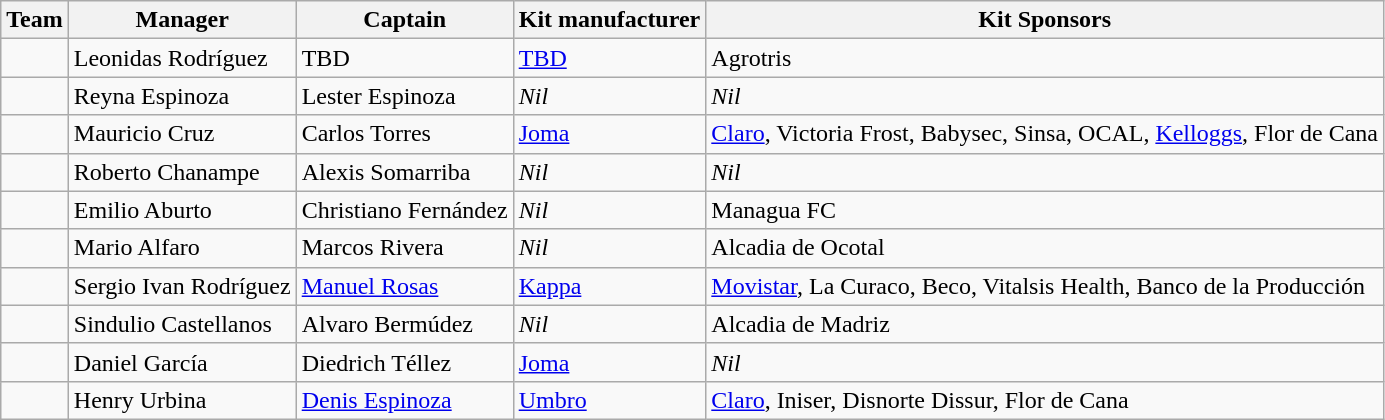<table class="wikitable sortable">
<tr>
<th>Team</th>
<th>Manager</th>
<th>Captain</th>
<th>Kit manufacturer</th>
<th>Kit Sponsors</th>
</tr>
<tr>
<td></td>
<td align="left"> Leonidas Rodríguez</td>
<td align="left"> TBD</td>
<td><a href='#'>TBD</a></td>
<td>Agrotris</td>
</tr>
<tr>
<td></td>
<td align="left"> Reyna Espinoza</td>
<td align="left"> Lester Espinoza</td>
<td><em>Nil</em></td>
<td><em>Nil</em></td>
</tr>
<tr>
<td></td>
<td align="left"> Mauricio Cruz</td>
<td align="left"> Carlos Torres</td>
<td><a href='#'>Joma</a></td>
<td><a href='#'>Claro</a>, Victoria Frost, Babysec, Sinsa, OCAL, <a href='#'>Kelloggs</a>, Flor de Cana</td>
</tr>
<tr>
<td></td>
<td align="left"> Roberto Chanampe</td>
<td align="left"> Alexis Somarriba</td>
<td><em>Nil</em></td>
<td><em>Nil</em></td>
</tr>
<tr>
<td></td>
<td align="left"> Emilio Aburto</td>
<td align="left"> Christiano Fernández</td>
<td><em>Nil</em></td>
<td>Managua FC</td>
</tr>
<tr>
<td></td>
<td> Mario Alfaro</td>
<td> Marcos Rivera</td>
<td><em>Nil</em></td>
<td>Alcadia de Ocotal</td>
</tr>
<tr>
<td></td>
<td align="left"> Sergio Ivan Rodríguez</td>
<td align="left"> <a href='#'>Manuel Rosas</a></td>
<td><a href='#'>Kappa</a></td>
<td><a href='#'>Movistar</a>, La Curaco, Beco, Vitalsis Health, Banco de la Producción</td>
</tr>
<tr>
<td></td>
<td align="left"> Sindulio Castellanos</td>
<td align="left"> Alvaro Bermúdez</td>
<td><em>Nil</em></td>
<td>Alcadia de Madriz</td>
</tr>
<tr>
<td></td>
<td align="left"> Daniel García</td>
<td align="left"> Diedrich Téllez</td>
<td><a href='#'>Joma</a></td>
<td><em>Nil</em></td>
</tr>
<tr>
<td></td>
<td align="left"> Henry Urbina</td>
<td align="left"> <a href='#'>Denis Espinoza</a></td>
<td><a href='#'>Umbro</a></td>
<td><a href='#'>Claro</a>, Iniser, Disnorte Dissur, Flor de Cana</td>
</tr>
</table>
